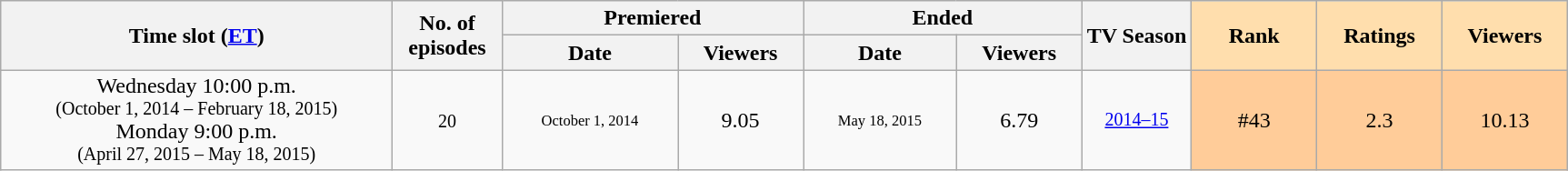<table class="wikitable plainrowheaders" style="text-align:center">
<tr>
<th scope="col" style="width:25%;" rowspan="2">Time slot (<a href='#'>ET</a>)</th>
<th scope="col" style="width:7%;" rowspan="2">No. of<br>episodes</th>
<th scope="col" colspan=2>Premiered</th>
<th scope="col" colspan=2>Ended</th>
<th scope="col" style="width:7%;" rowspan="2">TV Season</th>
<th scope="col" style="width:8%; background:#ffdead;" rowspan="2">Rank</th>
<th scope="col" style="width:8%; background:#ffdead;" rowspan="2">Ratings</th>
<th scope="col" style="width:8%; background:#ffdead;" rowspan="2">Viewers<br></th>
</tr>
<tr>
<th scope="col">Date</th>
<th scope="col" span style="width:8%; line-height:100%;">Viewers<br></th>
<th scope="col">Date</th>
<th scope="col" span style="width:8%; line-height:100%;">Viewers<br></th>
</tr>
<tr>
<td span style="font-weight:normal;line-height:100%">Wednesday 10:00 p.m.<br><small>(October 1, 2014 – February 18, 2015)</small><br>Monday 9:00 p.m.<br><small>(April 27, 2015 – May 18, 2015)</small></td>
<td><small>20</small></td>
<td style="font-size:11px;line-height:110%">October 1, 2014</td>
<td>9.05</td>
<td style="font-size:11px;line-height:110%">May 18, 2015</td>
<td>6.79</td>
<td style="font-size:smaller"><a href='#'>2014–15</a></td>
<td style="background:#fc9;">#43</td>
<td style="background:#fc9;">2.3</td>
<td style="background:#fc9;">10.13</td>
</tr>
</table>
